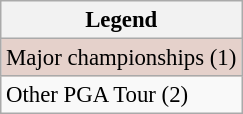<table class="wikitable" style="font-size:95%;">
<tr>
<th>Legend</th>
</tr>
<tr style="background:#e5d1cb;">
<td>Major championships (1)</td>
</tr>
<tr>
<td>Other PGA Tour (2)</td>
</tr>
</table>
